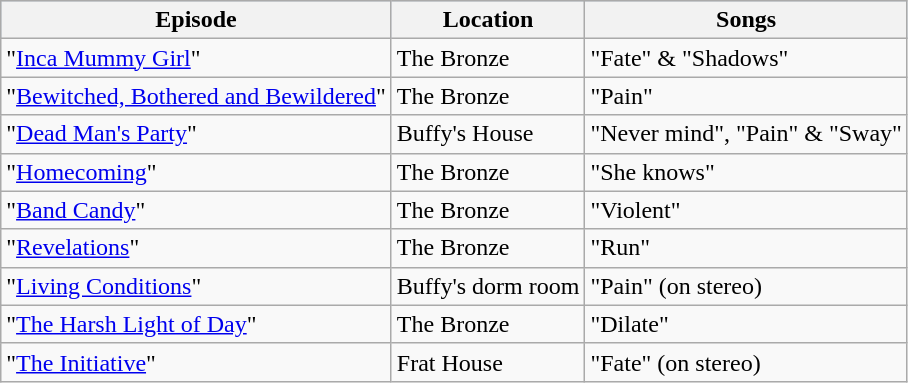<table class="wikitable">
<tr bgcolor="lightsteelblue" align=left>
<th><strong>Episode</strong></th>
<th><strong>Location</strong></th>
<th>Songs</th>
</tr>
<tr>
<td>"<a href='#'>Inca Mummy Girl</a>"</td>
<td>The Bronze</td>
<td>"Fate" & "Shadows"</td>
</tr>
<tr>
<td>"<a href='#'>Bewitched, Bothered and Bewildered</a>"</td>
<td>The Bronze</td>
<td>"Pain"</td>
</tr>
<tr>
<td>"<a href='#'>Dead Man's Party</a>"</td>
<td>Buffy's House</td>
<td>"Never mind", "Pain" & "Sway"</td>
</tr>
<tr>
<td>"<a href='#'>Homecoming</a>"</td>
<td>The Bronze</td>
<td>"She knows"</td>
</tr>
<tr>
<td>"<a href='#'>Band Candy</a>"</td>
<td>The Bronze</td>
<td>"Violent"</td>
</tr>
<tr>
<td>"<a href='#'>Revelations</a>"</td>
<td>The Bronze</td>
<td>"Run"</td>
</tr>
<tr>
<td>"<a href='#'>Living Conditions</a>"</td>
<td>Buffy's dorm room</td>
<td>"Pain" (on stereo)</td>
</tr>
<tr>
<td>"<a href='#'>The Harsh Light of Day</a>"</td>
<td>The Bronze</td>
<td>"Dilate"</td>
</tr>
<tr>
<td>"<a href='#'>The Initiative</a>"</td>
<td>Frat House</td>
<td>"Fate" (on stereo)</td>
</tr>
</table>
